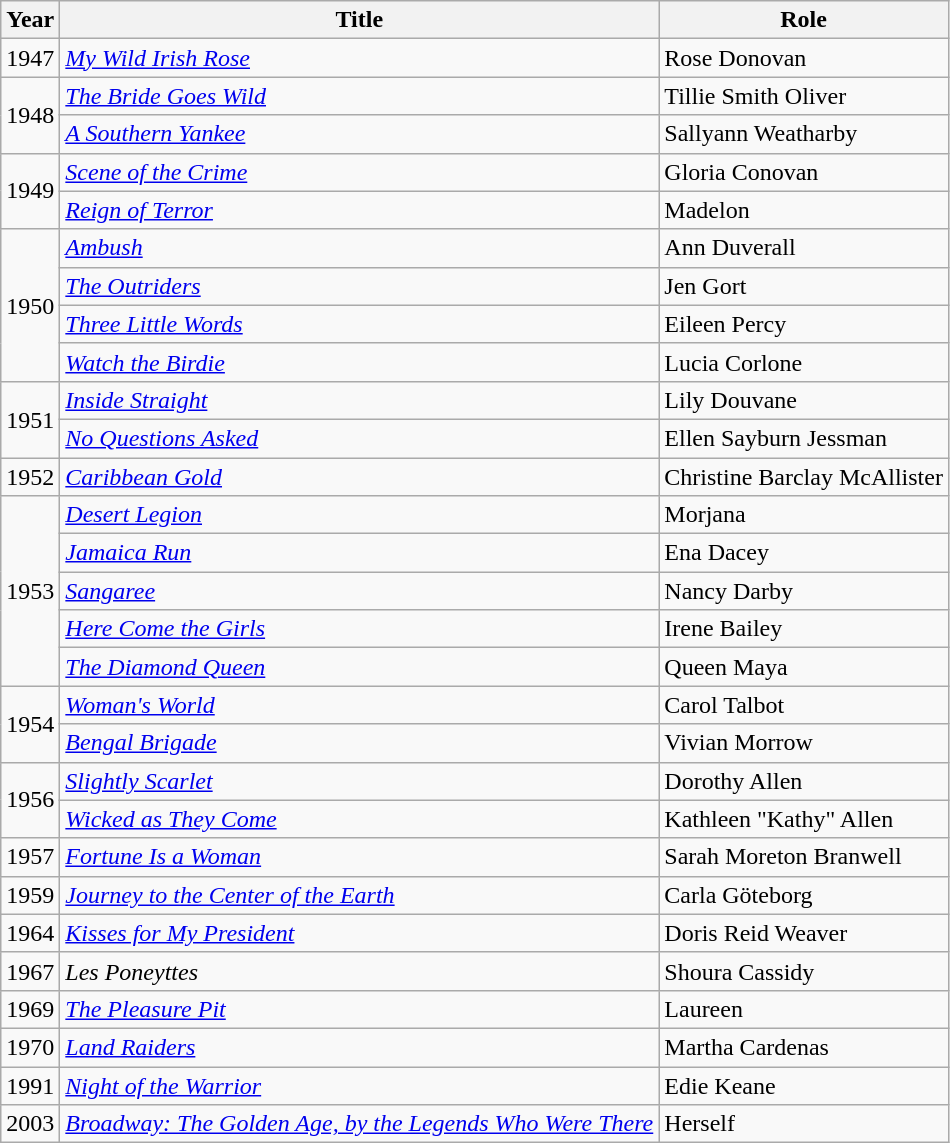<table class="wikitable">
<tr>
<th>Year</th>
<th>Title</th>
<th>Role</th>
</tr>
<tr>
<td>1947</td>
<td><em><a href='#'>My Wild Irish Rose</a></em></td>
<td>Rose Donovan</td>
</tr>
<tr>
<td rowspan=2>1948</td>
<td><em><a href='#'>The Bride Goes Wild</a></em></td>
<td>Tillie Smith Oliver</td>
</tr>
<tr>
<td><em><a href='#'>A Southern Yankee</a></em></td>
<td>Sallyann Weatharby</td>
</tr>
<tr>
<td rowspan=2>1949</td>
<td><em><a href='#'>Scene of the Crime</a></em></td>
<td>Gloria Conovan</td>
</tr>
<tr>
<td><em><a href='#'>Reign of Terror</a></em></td>
<td>Madelon</td>
</tr>
<tr>
<td rowspan=4>1950</td>
<td><em><a href='#'>Ambush</a></em></td>
<td>Ann Duverall</td>
</tr>
<tr>
<td><em><a href='#'>The Outriders</a></em></td>
<td>Jen Gort</td>
</tr>
<tr>
<td><em><a href='#'>Three Little Words</a></em></td>
<td>Eileen Percy</td>
</tr>
<tr>
<td><em><a href='#'>Watch the Birdie</a></em></td>
<td>Lucia Corlone</td>
</tr>
<tr>
<td rowspan=2>1951</td>
<td><em><a href='#'>Inside Straight</a></em></td>
<td>Lily Douvane</td>
</tr>
<tr>
<td><em><a href='#'>No Questions Asked</a></em></td>
<td>Ellen Sayburn Jessman</td>
</tr>
<tr>
<td>1952</td>
<td><em><a href='#'>Caribbean Gold</a></em></td>
<td>Christine Barclay McAllister</td>
</tr>
<tr>
<td rowspan=5>1953</td>
<td><em><a href='#'>Desert Legion</a></em></td>
<td>Morjana</td>
</tr>
<tr>
<td><em><a href='#'>Jamaica Run</a></em></td>
<td>Ena Dacey</td>
</tr>
<tr>
<td><em><a href='#'>Sangaree</a></em></td>
<td>Nancy Darby</td>
</tr>
<tr>
<td><em><a href='#'>Here Come the Girls</a></em></td>
<td>Irene Bailey</td>
</tr>
<tr>
<td><em><a href='#'>The Diamond Queen</a></em></td>
<td>Queen Maya</td>
</tr>
<tr>
<td rowspan=2>1954</td>
<td><em><a href='#'>Woman's World</a></em></td>
<td>Carol Talbot</td>
</tr>
<tr>
<td><em><a href='#'>Bengal Brigade</a></em></td>
<td>Vivian Morrow</td>
</tr>
<tr>
<td rowspan=2>1956</td>
<td><em><a href='#'>Slightly Scarlet</a></em></td>
<td>Dorothy Allen</td>
</tr>
<tr>
<td><em><a href='#'>Wicked as They Come</a></em></td>
<td>Kathleen "Kathy" Allen</td>
</tr>
<tr>
<td>1957</td>
<td><em><a href='#'>Fortune Is a Woman</a></em></td>
<td>Sarah Moreton Branwell</td>
</tr>
<tr>
<td>1959</td>
<td><em><a href='#'>Journey to the Center of the Earth</a></em></td>
<td>Carla Göteborg</td>
</tr>
<tr>
<td>1964</td>
<td><em><a href='#'>Kisses for My President</a></em></td>
<td>Doris Reid Weaver</td>
</tr>
<tr>
<td>1967</td>
<td><em>Les Poneyttes</em></td>
<td>Shoura Cassidy</td>
</tr>
<tr>
<td>1969</td>
<td><em><a href='#'>The Pleasure Pit</a></em></td>
<td>Laureen</td>
</tr>
<tr>
<td>1970</td>
<td><em><a href='#'>Land Raiders</a></em></td>
<td>Martha Cardenas</td>
</tr>
<tr>
<td>1991</td>
<td><em><a href='#'>Night of the Warrior</a></em></td>
<td>Edie Keane</td>
</tr>
<tr>
<td>2003</td>
<td><em><a href='#'>Broadway: The Golden Age, by the Legends Who Were There</a></em></td>
<td>Herself</td>
</tr>
</table>
